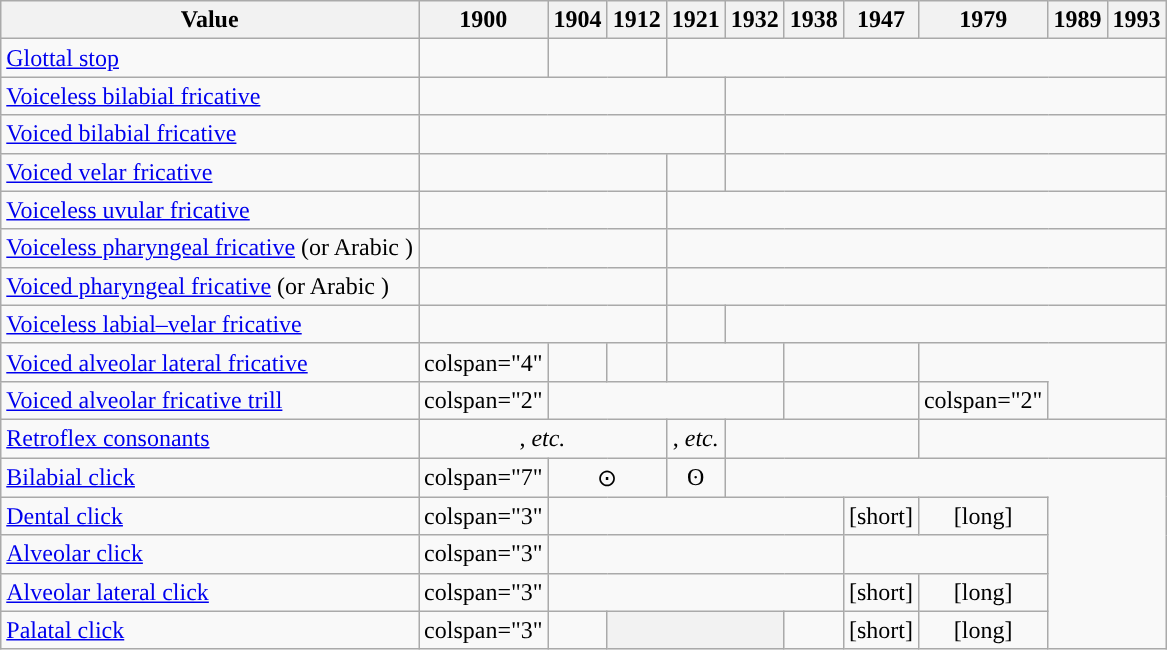<table class="wikitable" style="text-align: center;">
<tr>
<th>Value</th>
<th>1900</th>
<th>1904</th>
<th>1912</th>
<th>1921</th>
<th>1932</th>
<th>1938</th>
<th>1947</th>
<th>1979</th>
<th>1989</th>
<th>1993</th>
</tr>
<tr>
<td style="text-align: left;"><a href='#'>Glottal stop</a></td>
<td></td>
<td colspan="2"></td>
<td colspan="7"></td>
</tr>
<tr>
<td style="text-align: left;"><a href='#'>Voiceless bilabial fricative</a></td>
<td colspan="4"></td>
<td colspan="6"></td>
</tr>
<tr>
<td style="text-align: left;"><a href='#'>Voiced bilabial fricative</a></td>
<td colspan="4"></td>
<td colspan="6"></td>
</tr>
<tr>
<td style="text-align: left;"><a href='#'>Voiced velar fricative</a></td>
<td colspan="3"></td>
<td></td>
<td colspan="6"></td>
</tr>
<tr>
<td style="text-align: left;"><a href='#'>Voiceless uvular fricative</a></td>
<td colspan="3"></td>
<td colspan="7"></td>
</tr>
<tr>
<td style="text-align: left;"><a href='#'>Voiceless pharyngeal fricative</a> (or Arabic )</td>
<td colspan="3"></td>
<td colspan="7"></td>
</tr>
<tr>
<td style="text-align: left;"><a href='#'>Voiced pharyngeal fricative</a> (or Arabic )</td>
<td colspan="3"></td>
<td colspan="7"></td>
</tr>
<tr>
<td style="text-align: left;"><a href='#'>Voiceless labial–velar fricative</a></td>
<td colspan="3"></td>
<td></td>
<td colspan="6"></td>
</tr>
<tr>
<td style="text-align: left;"><a href='#'>Voiced alveolar lateral fricative</a></td>
<td>colspan="4" </td>
<td></td>
<td></td>
<td colspan="2"></td>
<td colspan="2"></td>
</tr>
<tr>
<td style="text-align: left;"><a href='#'>Voiced alveolar fricative trill</a></td>
<td>colspan="2" </td>
<td colspan="4"></td>
<td colspan="2"></td>
<td>colspan="2" </td>
</tr>
<tr>
<td style="text-align: left;"><a href='#'>Retroflex consonants</a></td>
<td colspan="3">, <em>etc.</em></td>
<td>, <em>etc.</em></td>
<td colspan="3"></td>
<td colspan="3"></td>
</tr>
<tr>
<td style="text-align: left;"><a href='#'>Bilabial click</a></td>
<td>colspan="7" </td>
<td colspan="2">⊙</td>
<td>ʘ</td>
</tr>
<tr>
<td style="text-align: left;"><a href='#'>Dental click</a></td>
<td>colspan="3" </td>
<td colspan="5"></td>
<td> [short]</td>
<td> [long]</td>
</tr>
<tr>
<td style="text-align: left;"><a href='#'>Alveolar click</a></td>
<td>colspan="3" </td>
<td colspan="5"></td>
<td colspan="2"></td>
</tr>
<tr>
<td style="text-align: left;"><a href='#'>Alveolar lateral click</a></td>
<td>colspan="3" </td>
<td colspan="5"></td>
<td> [short]</td>
<td> [long]</td>
</tr>
<tr>
<td style="text-align: left;"><a href='#'>Palatal click</a></td>
<td>colspan="3" </td>
<td colspan="1"></td>
<th colspan="3"></th>
<td></td>
<td> [short]</td>
<td> [long]</td>
</tr>
</table>
